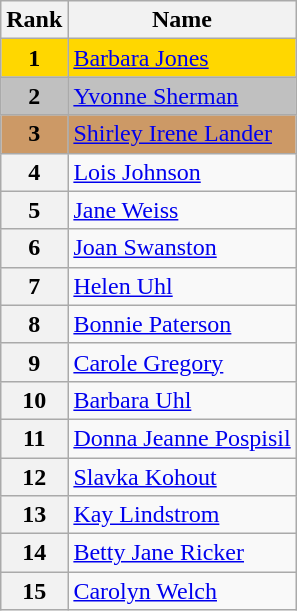<table class="wikitable">
<tr>
<th>Rank</th>
<th>Name</th>
</tr>
<tr bgcolor="gold">
<td align="center"><strong>1</strong></td>
<td><a href='#'>Barbara Jones</a></td>
</tr>
<tr bgcolor="silver">
<td align="center"><strong>2</strong></td>
<td><a href='#'>Yvonne Sherman</a></td>
</tr>
<tr bgcolor="cc9966">
<td align="center"><strong>3</strong></td>
<td><a href='#'>Shirley Irene Lander</a></td>
</tr>
<tr>
<th>4</th>
<td><a href='#'>Lois Johnson</a></td>
</tr>
<tr>
<th>5</th>
<td><a href='#'>Jane Weiss</a></td>
</tr>
<tr>
<th>6</th>
<td><a href='#'>Joan Swanston</a></td>
</tr>
<tr>
<th>7</th>
<td><a href='#'>Helen Uhl</a></td>
</tr>
<tr>
<th>8</th>
<td><a href='#'>Bonnie Paterson</a></td>
</tr>
<tr>
<th>9</th>
<td><a href='#'>Carole Gregory</a></td>
</tr>
<tr>
<th>10</th>
<td><a href='#'>Barbara Uhl</a></td>
</tr>
<tr>
<th>11</th>
<td><a href='#'>Donna Jeanne Pospisil</a></td>
</tr>
<tr>
<th>12</th>
<td><a href='#'>Slavka Kohout</a></td>
</tr>
<tr>
<th>13</th>
<td><a href='#'>Kay Lindstrom</a></td>
</tr>
<tr>
<th>14</th>
<td><a href='#'>Betty Jane Ricker</a></td>
</tr>
<tr>
<th>15</th>
<td><a href='#'>Carolyn Welch</a></td>
</tr>
</table>
